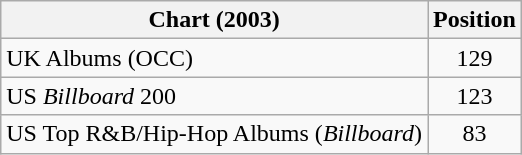<table class="wikitable sortable">
<tr>
<th>Chart (2003)</th>
<th>Position</th>
</tr>
<tr>
<td>UK Albums (OCC)</td>
<td align="center">129</td>
</tr>
<tr>
<td>US <em>Billboard</em> 200</td>
<td align="center">123</td>
</tr>
<tr>
<td>US Top R&B/Hip-Hop Albums (<em>Billboard</em>)</td>
<td align="center">83</td>
</tr>
</table>
